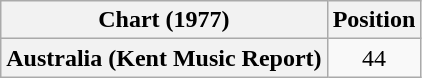<table class="wikitable sortable plainrowheaders">
<tr>
<th>Chart (1977)</th>
<th>Position</th>
</tr>
<tr>
<th scope="row">Australia (Kent Music Report)</th>
<td align="center">44</td>
</tr>
</table>
